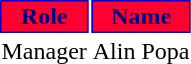<table class="toccolours">
<tr>
<th style="background:#FF0030;color:#000080;border:1px solid #0000CD">Role</th>
<th style="background:#FF0030;color:#000080;border:1px solid #0000CD">Name</th>
</tr>
<tr>
<td>Manager</td>
<td> Alin Popa</td>
</tr>
</table>
